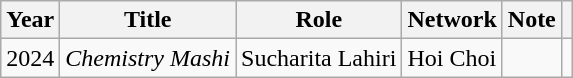<table class="wikitable">
<tr>
<th>Year</th>
<th>Title</th>
<th>Role</th>
<th>Network</th>
<th>Note</th>
<th></th>
</tr>
<tr>
<td>2024</td>
<td><em>Chemistry Mashi</em></td>
<td>Sucharita Lahiri</td>
<td>Hoi Choi</td>
<td></td>
<td></td>
</tr>
</table>
